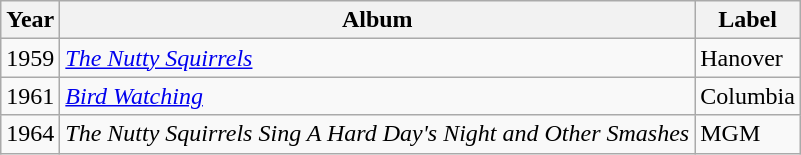<table class="wikitable">
<tr>
<th>Year</th>
<th>Album</th>
<th>Label</th>
</tr>
<tr>
<td>1959</td>
<td><em><a href='#'>The Nutty Squirrels</a></em></td>
<td>Hanover</td>
</tr>
<tr>
<td>1961</td>
<td><em><a href='#'>Bird Watching</a></em></td>
<td>Columbia</td>
</tr>
<tr>
<td>1964</td>
<td><em>The Nutty Squirrels Sing A Hard Day's Night and Other Smashes</em></td>
<td>MGM</td>
</tr>
</table>
